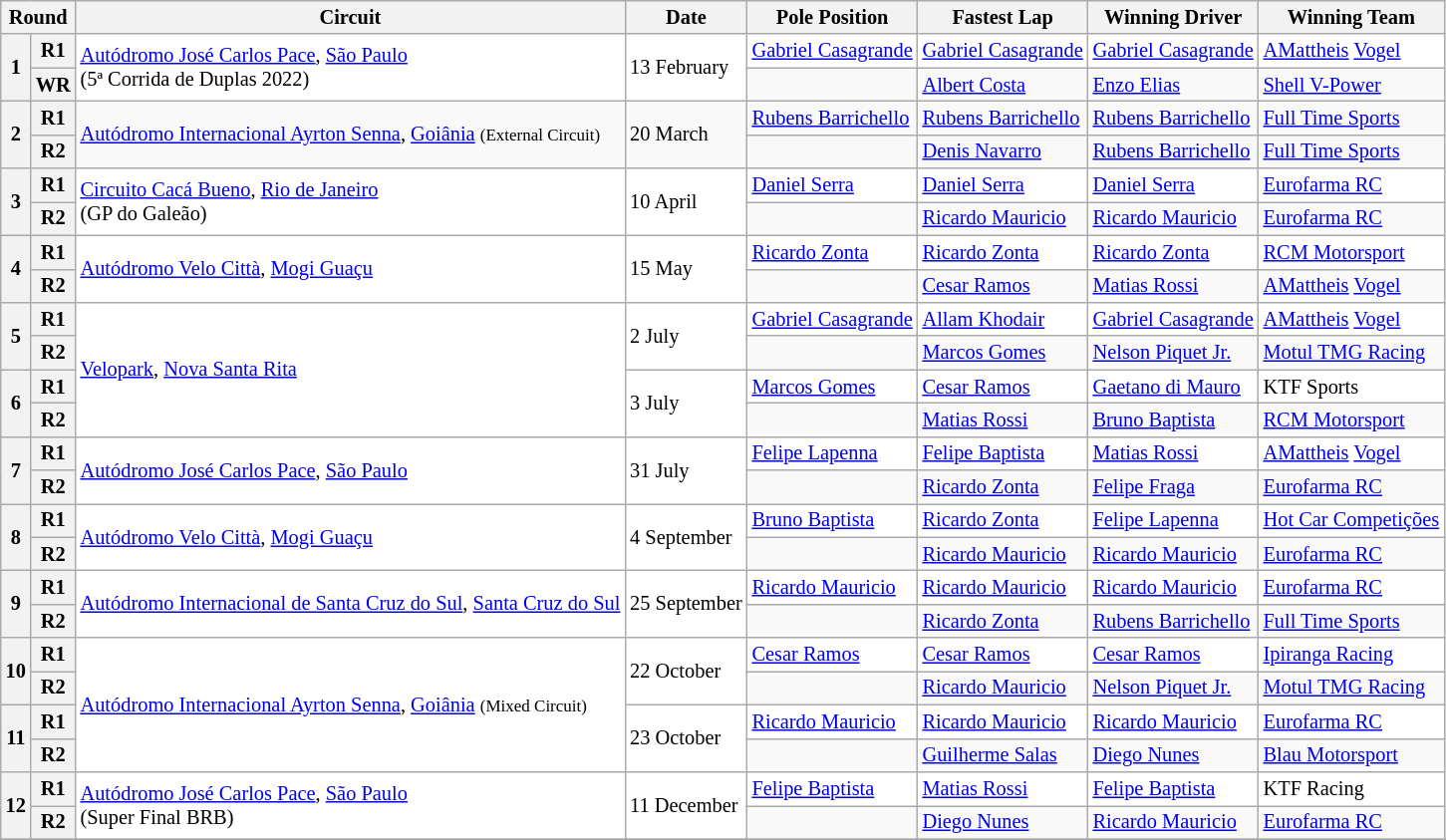<table class="wikitable" style="font-size: 85%;">
<tr>
<th colspan=2>Round</th>
<th>Circuit</th>
<th>Date</th>
<th>Pole Position</th>
<th>Fastest Lap</th>
<th>Winning Driver</th>
<th>Winning Team</th>
</tr>
<tr id="46" style="background:#FFFFFF;">
<th rowspan=2>1</th>
<th>R1</th>
<td rowspan=2><a href='#'>Autódromo José Carlos Pace</a>, <a href='#'>São Paulo</a><br>(5ª Corrida de Duplas 2022)</td>
<td rowspan=2>13 February</td>
<td> <a href='#'>Gabriel Casagrande</a></td>
<td> <a href='#'>Gabriel Casagrande</a></td>
<td> <a href='#'>Gabriel Casagrande</a></td>
<td><a href='#'>AMattheis</a> <a href='#'>Vogel</a></td>
</tr>
<tr>
<th>WR</th>
<td></td>
<td> <a href='#'>Albert Costa</a></td>
<td> <a href='#'>Enzo Elias</a></td>
<td><a href='#'>Shell V-Power</a></td>
</tr>
<tr>
<th rowspan=2>2</th>
<th>R1</th>
<td rowspan=2><a href='#'>Autódromo Internacional Ayrton Senna</a>, <a href='#'>Goiânia</a> <small>(External Circuit)</small></td>
<td rowspan=2>20 March</td>
<td> <a href='#'>Rubens Barrichello</a></td>
<td> <a href='#'>Rubens Barrichello</a></td>
<td> <a href='#'>Rubens Barrichello</a></td>
<td><a href='#'>Full Time Sports</a></td>
</tr>
<tr>
<th>R2</th>
<td></td>
<td> <a href='#'>Denis Navarro</a></td>
<td> <a href='#'>Rubens Barrichello</a></td>
<td><a href='#'>Full Time Sports</a></td>
</tr>
<tr id="46" style="background:#FFFFFF;">
<th rowspan=2>3</th>
<th>R1</th>
<td rowspan=2><a href='#'>Circuito Cacá Bueno</a>, <a href='#'>Rio de Janeiro</a><br>(GP do Galeão)</td>
<td rowspan=2>10 April</td>
<td> <a href='#'>Daniel Serra</a></td>
<td> <a href='#'>Daniel Serra</a></td>
<td> <a href='#'>Daniel Serra</a></td>
<td><a href='#'>Eurofarma RC</a></td>
</tr>
<tr>
<th>R2</th>
<td></td>
<td> <a href='#'>Ricardo Mauricio</a></td>
<td> <a href='#'>Ricardo Mauricio</a></td>
<td><a href='#'>Eurofarma RC</a></td>
</tr>
<tr id="46" style="background:#FFFFFF;">
<th rowspan=2>4</th>
<th>R1</th>
<td rowspan=2><a href='#'>Autódromo Velo Città</a>, <a href='#'>Mogi Guaçu</a></td>
<td rowspan=2>15 May</td>
<td> <a href='#'>Ricardo Zonta</a></td>
<td> <a href='#'>Ricardo Zonta</a></td>
<td> <a href='#'>Ricardo Zonta</a></td>
<td><a href='#'>RCM Motorsport</a></td>
</tr>
<tr>
<th>R2</th>
<td></td>
<td> <a href='#'>Cesar Ramos</a></td>
<td> <a href='#'>Matias Rossi</a></td>
<td><a href='#'>AMattheis</a> <a href='#'>Vogel</a></td>
</tr>
<tr id="46" style="background:#FFFFFF;">
<th rowspan=2>5</th>
<th>R1</th>
<td rowspan=4><a href='#'>Velopark</a>, <a href='#'>Nova Santa Rita</a></td>
<td rowspan=2>2 July</td>
<td> <a href='#'>Gabriel Casagrande</a></td>
<td> <a href='#'>Allam Khodair</a></td>
<td> <a href='#'>Gabriel Casagrande</a></td>
<td><a href='#'>AMattheis</a> <a href='#'>Vogel</a></td>
</tr>
<tr>
<th>R2</th>
<td></td>
<td> <a href='#'>Marcos Gomes</a></td>
<td> <a href='#'>Nelson Piquet Jr.</a></td>
<td><a href='#'>Motul TMG Racing</a></td>
</tr>
<tr id="46" style="background:#FFFFFF;">
<th rowspan=2>6</th>
<th>R1</th>
<td rowspan=2>3 July</td>
<td> <a href='#'>Marcos Gomes</a></td>
<td> <a href='#'>Cesar Ramos</a></td>
<td> <a href='#'>Gaetano di Mauro</a></td>
<td>KTF Sports</td>
</tr>
<tr>
<th>R2</th>
<td></td>
<td> <a href='#'>Matias Rossi</a></td>
<td> <a href='#'>Bruno Baptista</a></td>
<td><a href='#'>RCM Motorsport</a></td>
</tr>
<tr id="46" style="background:#FFFFFF;">
<th rowspan=2>7</th>
<th>R1</th>
<td rowspan=2><a href='#'>Autódromo José Carlos Pace</a>, <a href='#'>São Paulo</a></td>
<td rowspan=2>31 July</td>
<td> <a href='#'>Felipe Lapenna</a></td>
<td> <a href='#'>Felipe Baptista</a></td>
<td> <a href='#'>Matias Rossi</a></td>
<td><a href='#'>AMattheis</a> <a href='#'>Vogel</a></td>
</tr>
<tr>
<th>R2</th>
<td></td>
<td> <a href='#'>Ricardo Zonta</a></td>
<td> <a href='#'>Felipe Fraga</a></td>
<td><a href='#'>Eurofarma RC</a></td>
</tr>
<tr id="46" style="background:#FFFFFF;">
<th rowspan="2">8</th>
<th>R1</th>
<td rowspan="2"><a href='#'>Autódromo Velo Città</a>, <a href='#'>Mogi Guaçu</a></td>
<td rowspan="2">4 September</td>
<td> <a href='#'>Bruno Baptista</a></td>
<td> <a href='#'>Ricardo Zonta</a></td>
<td> <a href='#'>Felipe Lapenna</a></td>
<td><a href='#'>Hot Car Competições</a></td>
</tr>
<tr>
<th>R2</th>
<td></td>
<td> <a href='#'>Ricardo Mauricio</a></td>
<td> <a href='#'>Ricardo Mauricio</a></td>
<td><a href='#'>Eurofarma RC</a></td>
</tr>
<tr id="46" style="background:#FFFFFF;">
<th rowspan=2>9</th>
<th>R1</th>
<td rowspan=2><a href='#'>Autódromo Internacional de Santa Cruz do Sul</a>, <a href='#'>Santa Cruz do Sul</a></td>
<td rowspan=2>25 September</td>
<td> <a href='#'>Ricardo Mauricio</a></td>
<td> <a href='#'>Ricardo Mauricio</a></td>
<td> <a href='#'>Ricardo Mauricio</a></td>
<td><a href='#'>Eurofarma RC</a></td>
</tr>
<tr>
<th>R2</th>
<td></td>
<td> <a href='#'>Ricardo Zonta</a></td>
<td> <a href='#'>Rubens Barrichello</a></td>
<td><a href='#'>Full Time Sports</a></td>
</tr>
<tr id="46" style="background:#FFFFFF;">
<th rowspan=2>10</th>
<th>R1</th>
<td rowspan=4><a href='#'>Autódromo Internacional Ayrton Senna</a>, <a href='#'>Goiânia</a> <small>(Mixed Circuit)</small></td>
<td rowspan=2>22 October</td>
<td> <a href='#'>Cesar Ramos</a></td>
<td> <a href='#'>Cesar Ramos</a></td>
<td> <a href='#'>Cesar Ramos</a></td>
<td><a href='#'>Ipiranga Racing</a></td>
</tr>
<tr>
<th>R2</th>
<td></td>
<td> <a href='#'>Ricardo Mauricio</a></td>
<td> <a href='#'>Nelson Piquet Jr.</a></td>
<td><a href='#'>Motul TMG Racing</a></td>
</tr>
<tr id="46" style="background:#FFFFFF;">
<th rowspan=2>11</th>
<th>R1</th>
<td rowspan=2>23 October</td>
<td> <a href='#'>Ricardo Mauricio</a></td>
<td> <a href='#'>Ricardo Mauricio</a></td>
<td> <a href='#'>Ricardo Mauricio</a></td>
<td><a href='#'>Eurofarma RC</a></td>
</tr>
<tr>
<th>R2</th>
<td></td>
<td> <a href='#'>Guilherme Salas</a></td>
<td> <a href='#'>Diego Nunes</a></td>
<td><a href='#'>Blau Motorsport</a></td>
</tr>
<tr id="46" style="background:#FFFFFF;">
<th rowspan=2>12</th>
<th>R1</th>
<td rowspan=2><a href='#'>Autódromo José Carlos Pace</a>, <a href='#'>São Paulo</a><br>(Super Final BRB)</td>
<td rowspan=2>11 December</td>
<td> <a href='#'>Felipe Baptista</a></td>
<td> <a href='#'>Matias Rossi</a></td>
<td> <a href='#'>Felipe Baptista</a></td>
<td>KTF Racing</td>
</tr>
<tr>
<th>R2</th>
<td></td>
<td> <a href='#'>Diego Nunes</a></td>
<td> <a href='#'>Ricardo Mauricio</a></td>
<td><a href='#'>Eurofarma RC</a></td>
</tr>
<tr id="46" style="background:#FFFFFF;">
</tr>
</table>
